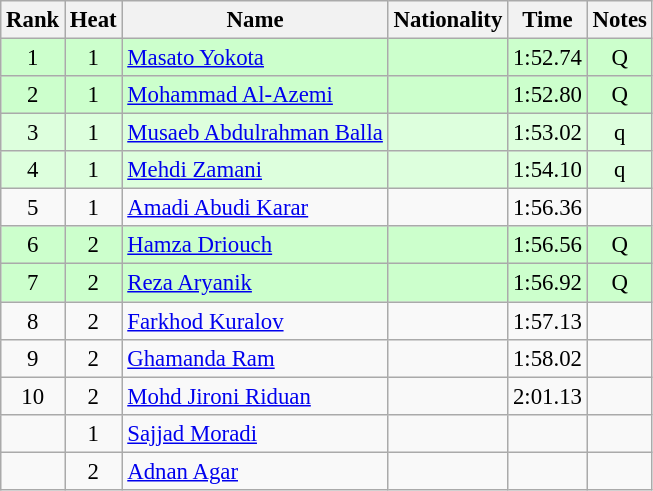<table class="wikitable sortable" style="text-align:center;font-size:95%">
<tr>
<th>Rank</th>
<th>Heat</th>
<th>Name</th>
<th>Nationality</th>
<th>Time</th>
<th>Notes</th>
</tr>
<tr bgcolor=ccffcc>
<td>1</td>
<td>1</td>
<td align=left><a href='#'>Masato Yokota</a></td>
<td align=left></td>
<td>1:52.74</td>
<td>Q</td>
</tr>
<tr bgcolor=ccffcc>
<td>2</td>
<td>1</td>
<td align=left><a href='#'>Mohammad Al-Azemi</a></td>
<td align=left></td>
<td>1:52.80</td>
<td>Q</td>
</tr>
<tr bgcolor=ddffdd>
<td>3</td>
<td>1</td>
<td align=left><a href='#'>Musaeb Abdulrahman Balla</a></td>
<td align=left></td>
<td>1:53.02</td>
<td>q</td>
</tr>
<tr bgcolor=ddffdd>
<td>4</td>
<td>1</td>
<td align=left><a href='#'>Mehdi Zamani</a></td>
<td align=left></td>
<td>1:54.10</td>
<td>q</td>
</tr>
<tr>
<td>5</td>
<td>1</td>
<td align=left><a href='#'>Amadi Abudi Karar</a></td>
<td align=left></td>
<td>1:56.36</td>
<td></td>
</tr>
<tr bgcolor=ccffcc>
<td>6</td>
<td>2</td>
<td align=left><a href='#'>Hamza Driouch</a></td>
<td align=left></td>
<td>1:56.56</td>
<td>Q</td>
</tr>
<tr bgcolor=ccffcc>
<td>7</td>
<td>2</td>
<td align=left><a href='#'>Reza Aryanik</a></td>
<td align=left></td>
<td>1:56.92</td>
<td>Q</td>
</tr>
<tr>
<td>8</td>
<td>2</td>
<td align=left><a href='#'>Farkhod Kuralov</a></td>
<td align=left></td>
<td>1:57.13</td>
<td></td>
</tr>
<tr>
<td>9</td>
<td>2</td>
<td align=left><a href='#'>Ghamanda Ram</a></td>
<td align=left></td>
<td>1:58.02</td>
<td></td>
</tr>
<tr>
<td>10</td>
<td>2</td>
<td align=left><a href='#'>Mohd Jironi Riduan</a></td>
<td align=left></td>
<td>2:01.13</td>
<td></td>
</tr>
<tr>
<td></td>
<td>1</td>
<td align=left><a href='#'>Sajjad Moradi</a></td>
<td align=left></td>
<td></td>
<td></td>
</tr>
<tr>
<td></td>
<td>2</td>
<td align=left><a href='#'>Adnan Agar</a></td>
<td align=left></td>
<td></td>
<td></td>
</tr>
</table>
